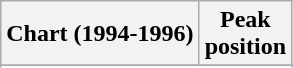<table class="wikitable sortable plainrowheaders">
<tr>
<th>Chart (1994-1996)</th>
<th>Peak<br>position</th>
</tr>
<tr>
</tr>
<tr>
</tr>
</table>
